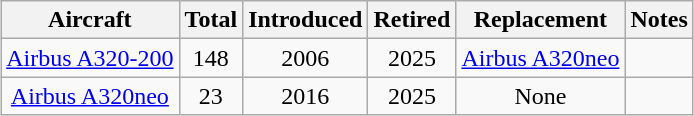<table class="wikitable" style="margin:1em auto; text-align:center;">
<tr>
<th>Aircraft</th>
<th>Total</th>
<th>Introduced</th>
<th>Retired</th>
<th>Replacement</th>
<th>Notes</th>
</tr>
<tr>
<td><a href='#'>Airbus A320-200</a></td>
<td>148</td>
<td>2006</td>
<td>2025</td>
<td><a href='#'>Airbus A320neo</a></td>
<td></td>
</tr>
<tr>
<td><a href='#'>Airbus A320neo</a></td>
<td>23</td>
<td>2016</td>
<td>2025</td>
<td>None</td>
<td></td>
</tr>
</table>
